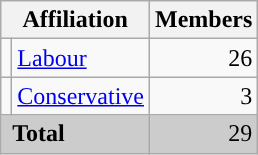<table class="wikitable">
<tr>
<th colspan="2">Affiliation</th>
<th>Members</th>
</tr>
<tr>
<td></td>
<td><a href='#'>Labour</a></td>
<td style="text-align:right;">26</td>
</tr>
<tr>
<td></td>
<td><a href='#'>Conservative</a></td>
<td style="text-align:right;">3</td>
</tr>
<tr style="background:#ccc;">
<td colspan="2"> <strong>Total</strong></td>
<td style="text-align:right;">29</td>
</tr>
</table>
